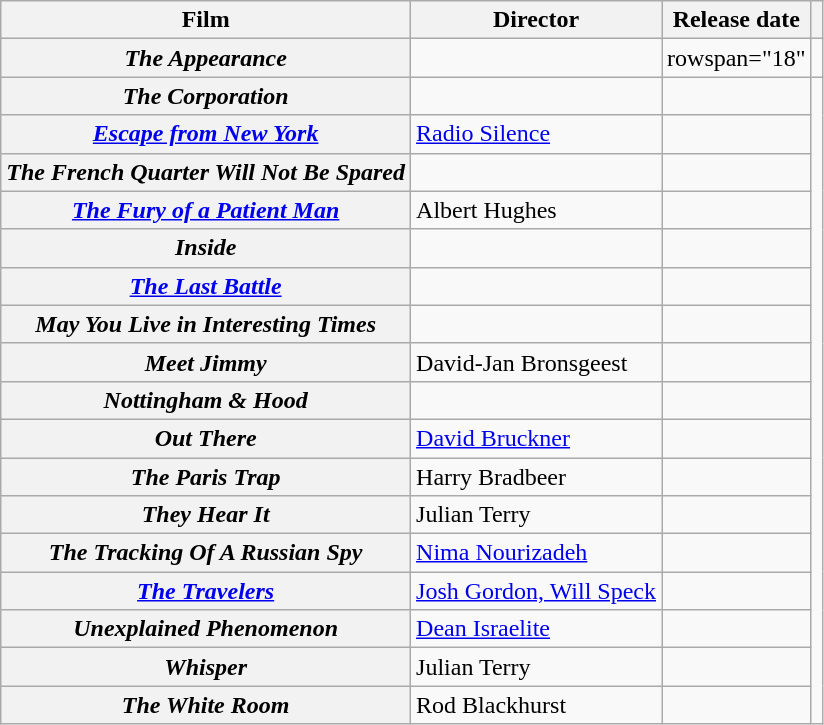<table class="wikitable plainrowheaders">
<tr>
<th scope="col">Film</th>
<th scope="col">Director</th>
<th scope="col">Release date</th>
<th scope="col" class="unsortable"></th>
</tr>
<tr>
<th scope="row"><em>The Appearance</em></th>
<td></td>
<td>rowspan="18" </td>
<td></td>
</tr>
<tr>
<th scope="row"><em>The Corporation</em></th>
<td></td>
<td></td>
</tr>
<tr>
<th scope="row"><em><a href='#'>Escape from New York</a></em></th>
<td><a href='#'>Radio Silence</a></td>
<td></td>
</tr>
<tr>
<th scope="row"><em>The French Quarter Will Not Be Spared</em></th>
<td></td>
<td></td>
</tr>
<tr>
<th scope="row"><em><a href='#'>The Fury of a Patient Man</a></em></th>
<td>Albert Hughes</td>
<td></td>
</tr>
<tr>
<th scope="row"><em>Inside</em></th>
<td></td>
<td></td>
</tr>
<tr>
<th scope="row"><em><a href='#'>The Last Battle</a></em></th>
<td></td>
<td></td>
</tr>
<tr>
<th scope="row"><em>May You Live in Interesting Times</em></th>
<td></td>
<td></td>
</tr>
<tr>
<th scope="row"><em>Meet Jimmy</em></th>
<td>David-Jan Bronsgeest</td>
<td></td>
</tr>
<tr>
<th scope="row"><em>Nottingham & Hood</em></th>
<td></td>
<td></td>
</tr>
<tr>
<th scope="row"><em>Out There</em></th>
<td><a href='#'>David Bruckner</a></td>
<td></td>
</tr>
<tr>
<th scope="row"><em>The Paris Trap</em></th>
<td>Harry Bradbeer</td>
<td></td>
</tr>
<tr>
<th scope="row"><em>They Hear It</em></th>
<td>Julian Terry</td>
<td></td>
</tr>
<tr>
<th scope="row"><em>The Tracking Of A Russian Spy</em></th>
<td><a href='#'>Nima Nourizadeh</a></td>
<td></td>
</tr>
<tr>
<th scope="row"><em><a href='#'>The Travelers</a></em></th>
<td><a href='#'>Josh Gordon, Will Speck</a></td>
<td></td>
</tr>
<tr>
<th scope="row"><em>Unexplained Phenomenon</em></th>
<td><a href='#'>Dean Israelite</a></td>
<td></td>
</tr>
<tr>
<th scope="row"><em>Whisper</em></th>
<td>Julian Terry</td>
<td></td>
</tr>
<tr>
<th scope="row"><em>The White Room</em></th>
<td>Rod Blackhurst</td>
<td></td>
</tr>
</table>
